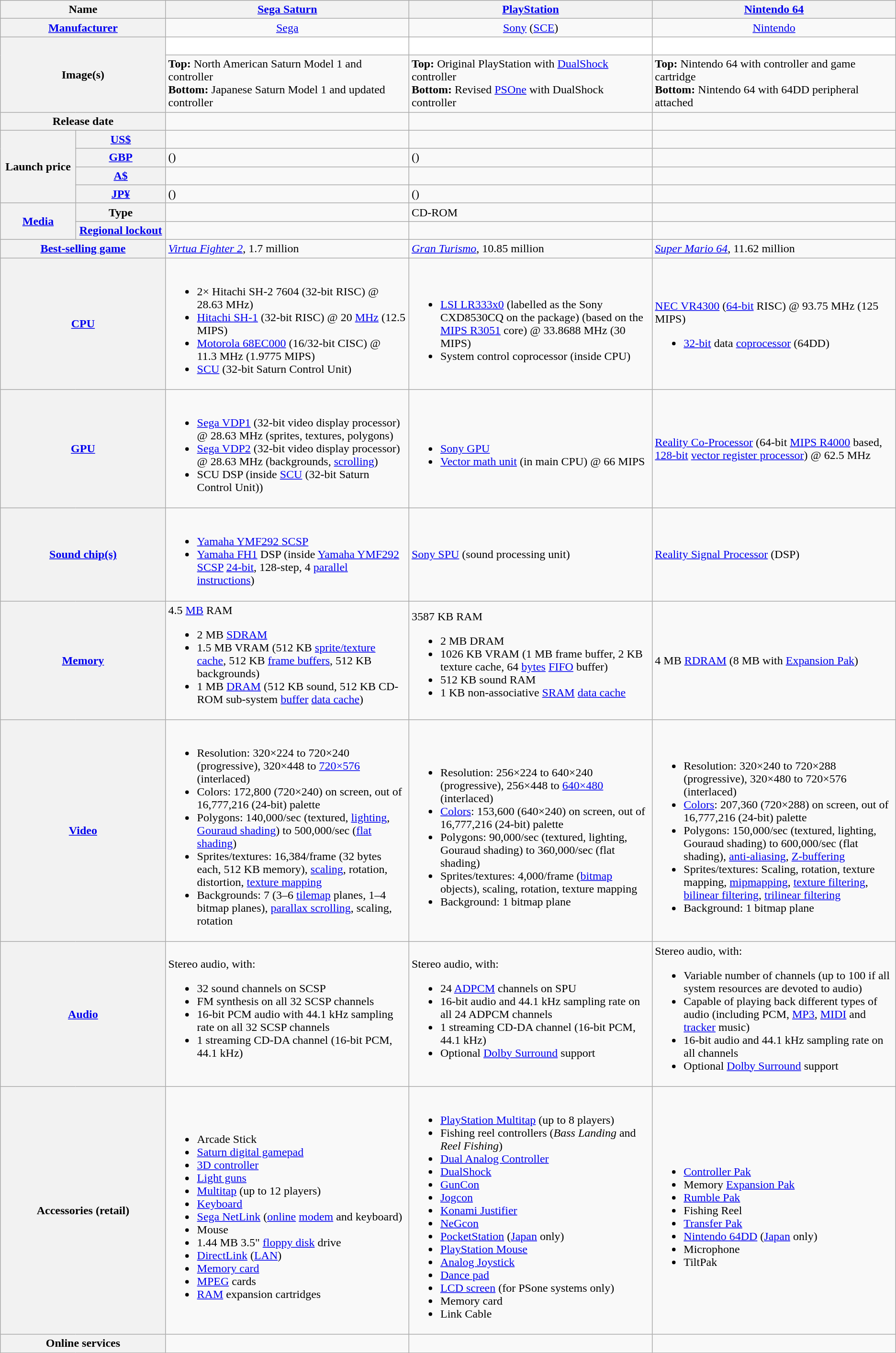<table class="wikitable">
<tr>
<th colspan="2" style="width: 10%;">Name</th>
<th style="width: 15%;"><a href='#'>Sega Saturn</a></th>
<th style="width: 15%;"><a href='#'>PlayStation</a></th>
<th style="width: 15%;"><a href='#'>Nintendo 64</a></th>
</tr>
<tr style="text-align: center;">
<th colspan="2"><a href='#'>Manufacturer</a></th>
<td><a href='#'>Sega</a></td>
<td><a href='#'>Sony</a> (<a href='#'>SCE</a>)</td>
<td><a href='#'>Nintendo</a></td>
</tr>
<tr style="text-align:center;">
<th colspan="2" rowspan="2" ;>Image(s)</th>
<td style="background: white;"><br></td>
<td style="background: white;"><br></td>
<td style="background: white;"><br></td>
</tr>
<tr>
<td><strong>Top:</strong> North American Saturn Model 1 and controller<br><strong>Bottom:</strong> Japanese Saturn Model 1 and updated controller</td>
<td><strong>Top:</strong> Original PlayStation with <a href='#'>DualShock</a> controller<br><strong>Bottom:</strong> Revised <a href='#'>PSOne</a> with DualShock controller</td>
<td><strong>Top:</strong> Nintendo 64 with controller and game cartridge<br><strong>Bottom:</strong> Nintendo 64 with 64DD peripheral attached</td>
</tr>
<tr>
<th colspan="2">Release date</th>
<td></td>
<td></td>
<td></td>
</tr>
<tr>
<th rowspan="4">Launch price</th>
<th><a href='#'>US$</a></th>
<td></td>
<td></td>
<td></td>
</tr>
<tr>
<th><a href='#'>GBP</a></th>
<td> ()</td>
<td>()</td>
<td></td>
</tr>
<tr>
<th><a href='#'>A$</a></th>
<td></td>
<td></td>
<td></td>
</tr>
<tr>
<th><a href='#'>JP¥</a></th>
<td> ()</td>
<td> ()</td>
<td></td>
</tr>
<tr>
<th rowspan="2"><a href='#'>Media</a></th>
<th>Type</th>
<td></td>
<td>CD-ROM</td>
<td></td>
</tr>
<tr>
<th><a href='#'>Regional lockout</a></th>
<td></td>
<td></td>
<td></td>
</tr>
<tr>
<th colspan="2"><a href='#'>Best-selling game</a></th>
<td><em><a href='#'>Virtua Fighter 2</a></em>, 1.7 million</td>
<td><em><a href='#'>Gran Turismo</a></em>, 10.85 million</td>
<td><em><a href='#'>Super Mario 64</a></em>, 11.62 million</td>
</tr>
<tr>
<th colspan="2"><a href='#'>CPU</a></th>
<td><br><ul><li>2× Hitachi SH-2 7604 (32‑bit RISC) @ 28.63 MHz)</li><li><a href='#'>Hitachi SH-1</a> (32‑bit RISC) @ 20 <a href='#'>MHz</a> (12.5 MIPS)</li><li><a href='#'>Motorola 68EC000</a> (16/32‑bit CISC) @ 11.3 MHz (1.9775 MIPS)</li><li><a href='#'>SCU</a> (32‑bit Saturn Control Unit)</li></ul></td>
<td><br><ul><li><a href='#'>LSI LR333x0</a> (labelled as the Sony CXD8530CQ on the package)  (based on the <a href='#'>MIPS R3051</a> core) @ 33.8688 MHz (30 MIPS)</li><li>System control coprocessor (inside CPU)</li></ul></td>
<td><br><a href='#'>NEC VR4300</a> (<a href='#'>64‑bit</a> RISC) @ 93.75 MHz (125 MIPS)<ul><li><a href='#'>32-bit</a> data <a href='#'>coprocessor</a> (64DD)</li></ul></td>
</tr>
<tr>
<th colspan="2"><a href='#'>GPU</a></th>
<td><br><ul><li><a href='#'>Sega VDP1</a> (32‑bit video display processor) @ 28.63 MHz (sprites, textures, polygons)</li><li><a href='#'>Sega VDP2</a> (32‑bit video display processor) @ 28.63 MHz (backgrounds, <a href='#'>scrolling</a>)</li><li>SCU DSP (inside <a href='#'>SCU</a> (32‑bit Saturn Control Unit))</li></ul></td>
<td><br><ul><li><a href='#'>Sony GPU</a></li><li><a href='#'>Vector math unit</a> (in main CPU) @ 66 MIPS</li></ul></td>
<td><a href='#'>Reality Co-Processor</a> (64‑bit <a href='#'>MIPS R4000</a> based, <a href='#'>128‑bit</a> <a href='#'>vector register processor</a>) @ 62.5 MHz</td>
</tr>
<tr>
<th colspan="2"><a href='#'>Sound chip(s)</a></th>
<td><br><ul><li><a href='#'>Yamaha YMF292 SCSP</a></li><li><a href='#'>Yamaha FH1</a> DSP (inside <a href='#'>Yamaha YMF292 SCSP</a> <a href='#'>24‑bit</a>, 128-step, 4 <a href='#'>parallel</a> <a href='#'>instructions</a>)</li></ul></td>
<td><a href='#'>Sony SPU</a> (sound processing unit)</td>
<td><a href='#'>Reality Signal Processor</a> (DSP)</td>
</tr>
<tr>
<th colspan="2"><a href='#'>Memory</a></th>
<td>4.5 <a href='#'>MB</a> RAM<br><ul><li>2 MB <a href='#'>SDRAM</a></li><li>1.5 MB VRAM (512 KB <a href='#'>sprite/texture cache</a>, 512 KB <a href='#'>frame buffers</a>, 512 KB backgrounds)</li><li>1 MB <a href='#'>DRAM</a> (512 KB sound, 512 KB CD-ROM sub-system <a href='#'>buffer</a> <a href='#'>data cache</a>)</li></ul></td>
<td>3587 KB RAM<br><ul><li>2 MB DRAM</li><li>1026 KB VRAM (1 MB frame buffer, 2 KB texture cache, 64 <a href='#'>bytes</a> <a href='#'>FIFO</a> buffer)</li><li>512 KB sound RAM</li><li>1 KB non-associative <a href='#'>SRAM</a> <a href='#'>data cache</a></li></ul></td>
<td>4 MB <a href='#'>RDRAM</a> (8 MB with <a href='#'>Expansion Pak</a>)</td>
</tr>
<tr>
<th colspan="2"><a href='#'>Video</a></th>
<td><br><ul><li>Resolution: 320×224 to 720×240 (progressive), 320×448 to <a href='#'>720×576</a> (interlaced)</li><li>Colors: 172,800 (720×240) on screen, out of 16,777,216 (24‑bit) palette</li><li>Polygons: 140,000/sec (textured, <a href='#'>lighting</a>, <a href='#'>Gouraud shading</a>) to 500,000/sec (<a href='#'>flat shading</a>)</li><li>Sprites/textures: 16,384/frame (32 bytes each, 512 KB memory), <a href='#'>scaling</a>, rotation, distortion, <a href='#'>texture mapping</a></li><li>Backgrounds: 7 (3–6 <a href='#'>tilemap</a> planes, 1–4 bitmap planes), <a href='#'>parallax scrolling</a>, scaling, rotation</li></ul></td>
<td><br><ul><li>Resolution: 256×224 to 640×240 (progressive), 256×448 to <a href='#'>640×480</a> (interlaced)</li><li><a href='#'>Colors</a>: 153,600 (640×240) on screen, out of 16,777,216 (24‑bit) palette</li><li>Polygons: 90,000/sec (textured, lighting, Gouraud shading) to 360,000/sec (flat shading)</li><li>Sprites/textures: 4,000/frame (<a href='#'>bitmap</a> objects), scaling, rotation, texture mapping</li><li>Background: 1 bitmap plane</li></ul></td>
<td><br><ul><li>Resolution: 320×240 to 720×288 (progressive), 320×480 to 720×576 (interlaced)</li><li><a href='#'>Colors</a>: 207,360 (720×288) on screen, out of 16,777,216 (24‑bit) palette</li><li>Polygons: 150,000/sec (textured, lighting, Gouraud shading) to 600,000/sec (flat shading), <a href='#'>anti‑aliasing</a>, <a href='#'>Z-buffering</a></li><li>Sprites/textures: Scaling, rotation, texture mapping, <a href='#'>mipmapping</a>, <a href='#'>texture filtering</a>, <a href='#'>bilinear filtering</a>, <a href='#'>trilinear filtering</a></li><li>Background: 1 bitmap plane</li></ul></td>
</tr>
<tr>
<th colspan="2"><a href='#'>Audio</a></th>
<td>Stereo audio, with:<br><ul><li>32 sound channels on SCSP</li><li>FM synthesis on all 32 SCSP channels</li><li>16‑bit PCM audio with 44.1 kHz sampling rate on all 32 SCSP channels</li><li>1 streaming CD-DA channel (16‑bit PCM, 44.1 kHz)</li></ul></td>
<td>Stereo audio, with:<br><ul><li>24 <a href='#'>ADPCM</a> channels on SPU</li><li>16‑bit audio and 44.1 kHz sampling rate on all 24 ADPCM channels</li><li>1 streaming CD-DA channel (16‑bit PCM, 44.1 kHz)</li><li>Optional <a href='#'>Dolby Surround</a> support</li></ul></td>
<td>Stereo audio, with:<br><ul><li>Variable number of channels (up to 100 if all system resources are devoted to audio)</li><li>Capable of playing back different types of audio (including PCM, <a href='#'>MP3</a>, <a href='#'>MIDI</a> and <a href='#'>tracker</a> music)</li><li>16‑bit audio and 44.1 kHz sampling rate on all channels</li><li>Optional <a href='#'>Dolby Surround</a> support</li></ul></td>
</tr>
<tr>
<th colspan="2">Accessories (retail)</th>
<td><br><ul><li>Arcade Stick</li><li><a href='#'>Saturn digital gamepad</a></li><li><a href='#'>3D controller</a></li><li><a href='#'>Light guns</a></li><li><a href='#'>Multitap</a> (up to 12 players)</li><li><a href='#'>Keyboard</a></li><li><a href='#'>Sega NetLink</a> (<a href='#'>online</a> <a href='#'>modem</a> and keyboard)</li><li>Mouse</li><li>1.44 MB 3.5" <a href='#'>floppy disk</a> drive</li><li><a href='#'>DirectLink</a> (<a href='#'>LAN</a>)</li><li><a href='#'>Memory card</a></li><li><a href='#'>MPEG</a> cards</li><li><a href='#'>RAM</a> expansion cartridges</li></ul></td>
<td><br><ul><li><a href='#'>PlayStation Multitap</a> (up to 8 players)</li><li>Fishing reel controllers (<em>Bass Landing</em> and <em>Reel Fishing</em>)</li><li><a href='#'>Dual Analog Controller</a></li><li><a href='#'>DualShock</a></li><li><a href='#'>GunCon</a></li><li><a href='#'>Jogcon</a></li><li><a href='#'>Konami Justifier</a></li><li><a href='#'>NeGcon</a></li><li><a href='#'>PocketStation</a> (<a href='#'>Japan</a> only)</li><li><a href='#'>PlayStation Mouse</a></li><li><a href='#'>Analog Joystick</a></li><li><a href='#'>Dance pad</a></li><li><a href='#'>LCD screen</a> (for PSone systems only)</li><li>Memory card</li><li>Link Cable</li></ul></td>
<td><br><ul><li><a href='#'>Controller Pak</a></li><li>Memory <a href='#'>Expansion Pak</a></li><li><a href='#'>Rumble Pak</a></li><li>Fishing Reel</li><li><a href='#'>Transfer Pak</a></li><li><a href='#'>Nintendo 64DD</a> (<a href='#'>Japan</a> only)</li><li>Microphone</li><li>TiltPak</li></ul></td>
</tr>
<tr>
<th colspan="2">Online services</th>
<td></td>
<td></td>
<td></td>
</tr>
</table>
